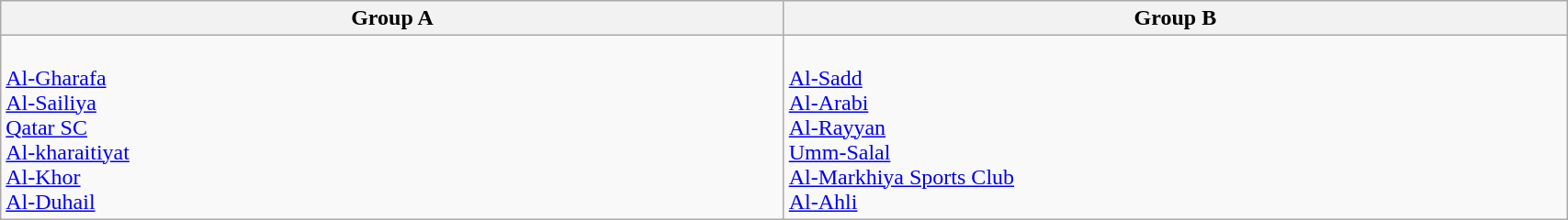<table class="wikitable" width=90%>
<tr>
<th width=20%>Group A</th>
<th width=20%>Group B</th>
</tr>
<tr>
<td><br><a href='#'>Al-Gharafa</a> <br>
<a href='#'>Al-Sailiya</a> <br>
<a href='#'>Qatar SC</a> <br>
<a href='#'>Al-kharaitiyat</a> <br>
<a href='#'>Al-Khor</a> <br>
<a href='#'>Al-Duhail</a> <br></td>
<td><br><a href='#'>Al-Sadd</a> <br>
<a href='#'>Al-Arabi</a> <br>
<a href='#'>Al-Rayyan</a> <br>
<a href='#'>Umm-Salal</a> <br>
<a href='#'>Al-Markhiya Sports Club</a> <br>
<a href='#'>Al-Ahli</a></td>
</tr>
</table>
